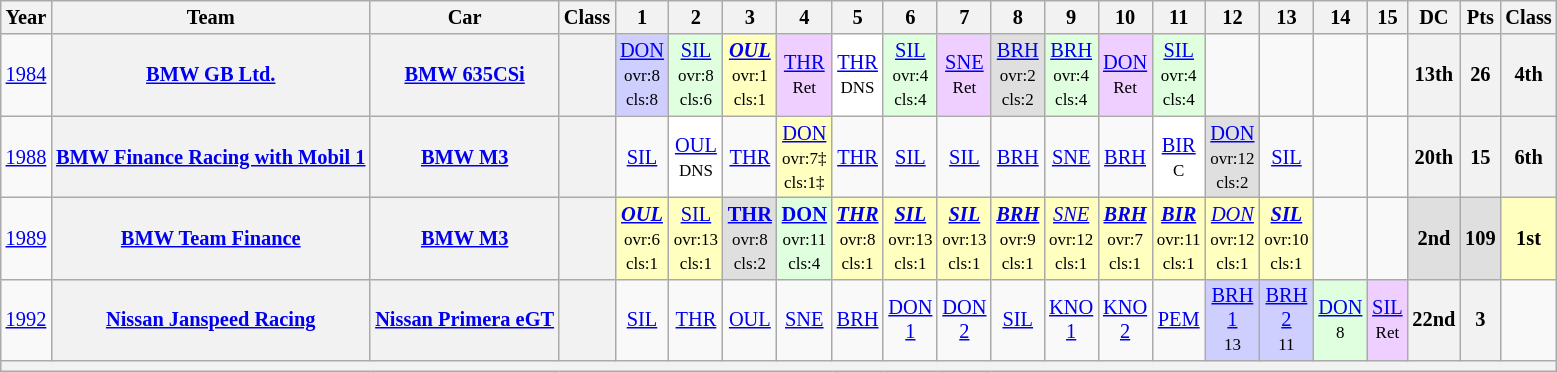<table class="wikitable" style="text-align:center; font-size:85%">
<tr>
<th>Year</th>
<th>Team</th>
<th>Car</th>
<th>Class</th>
<th>1</th>
<th>2</th>
<th>3</th>
<th>4</th>
<th>5</th>
<th>6</th>
<th>7</th>
<th>8</th>
<th>9</th>
<th>10</th>
<th>11</th>
<th>12</th>
<th>13</th>
<th>14</th>
<th>15</th>
<th>DC</th>
<th>Pts</th>
<th>Class</th>
</tr>
<tr>
<td><a href='#'>1984</a></td>
<th><a href='#'>BMW GB Ltd.</a></th>
<th><a href='#'>BMW 635CSi</a></th>
<th><span></span></th>
<td style="background:#CFCFFF;"><a href='#'>DON</a><br><small>ovr:8<br>cls:8</small></td>
<td style="background:#DFFFDF;"><a href='#'>SIL</a><br><small>ovr:8<br>cls:6</small></td>
<td style="background:#FFFFBF;"><strong><em><a href='#'>OUL</a></em></strong><br><small>ovr:1<br>cls:1</small></td>
<td style="background:#EFCFFF;"><a href='#'>THR</a><br><small>Ret</small></td>
<td style="background:#FFFFFF;"><a href='#'>THR</a><br><small>DNS</small></td>
<td style="background:#DFFFDF;"><a href='#'>SIL</a><br><small>ovr:4<br>cls:4</small></td>
<td style="background:#EFCFFF;"><a href='#'>SNE</a><br><small>Ret</small></td>
<td style="background:#DFDFDF;"><a href='#'>BRH</a><br><small>ovr:2<br>cls:2</small></td>
<td style="background:#DFFFDF;"><a href='#'>BRH</a><br><small>ovr:4<br>cls:4</small></td>
<td style="background:#EFCFFF;"><a href='#'>DON</a><br><small>Ret</small></td>
<td style="background:#DFFFDF;"><a href='#'>SIL</a><br><small>ovr:4<br>cls:4</small></td>
<td></td>
<td></td>
<td></td>
<td></td>
<th>13th</th>
<th>26</th>
<th>4th</th>
</tr>
<tr>
<td><a href='#'>1988</a></td>
<th><a href='#'>BMW Finance Racing with Mobil 1</a></th>
<th><a href='#'>BMW M3</a></th>
<th><span></span></th>
<td><a href='#'>SIL</a></td>
<td style="background:#FFFFFF;"><a href='#'>OUL</a><br><small>DNS</small></td>
<td><a href='#'>THR</a></td>
<td style="background:#FFFFBF;"><a href='#'>DON</a><br><small>ovr:7‡<br>cls:1‡</small></td>
<td><a href='#'>THR</a></td>
<td><a href='#'>SIL</a></td>
<td><a href='#'>SIL</a></td>
<td><a href='#'>BRH</a></td>
<td><a href='#'>SNE</a></td>
<td><a href='#'>BRH</a></td>
<td style="background:#FFFFFF;"><a href='#'>BIR</a><br><small>C</small></td>
<td style="background:#DFDFDF;"><a href='#'>DON</a><br><small>ovr:12<br>cls:2</small></td>
<td><a href='#'>SIL</a></td>
<td></td>
<td></td>
<th>20th</th>
<th>15</th>
<th>6th</th>
</tr>
<tr>
<td><a href='#'>1989</a></td>
<th><a href='#'>BMW Team Finance</a></th>
<th><a href='#'>BMW M3</a></th>
<th><span></span></th>
<td style="background:#FFFFBF;"><strong><em><a href='#'>OUL</a></em></strong><br><small>ovr:6<br>cls:1</small></td>
<td style="background:#FFFFBF;"><a href='#'>SIL</a><br><small>ovr:13<br>cls:1</small></td>
<td style="background:#DFDFDF;"><strong><a href='#'>THR</a></strong><br><small>ovr:8<br>cls:2</small></td>
<td style="background:#DFFFDF;"><strong><a href='#'>DON</a></strong><br><small>ovr:11<br>cls:4</small></td>
<td style="background:#FFFFBF;"><strong><em><a href='#'>THR</a></em></strong><br><small>ovr:8<br>cls:1</small></td>
<td style="background:#FFFFBF;"><strong><em><a href='#'>SIL</a></em></strong><br><small>ovr:13<br>cls:1</small></td>
<td style="background:#FFFFBF;"><strong><em><a href='#'>SIL</a></em></strong><br><small>ovr:13<br>cls:1</small></td>
<td style="background:#FFFFBF;"><strong><em><a href='#'>BRH</a></em></strong><br><small>ovr:9<br>cls:1</small></td>
<td style="background:#FFFFBF;"><em><a href='#'>SNE</a></em><br><small>ovr:12<br>cls:1</small></td>
<td style="background:#FFFFBF;"><strong><em><a href='#'>BRH</a></em></strong><br><small>ovr:7<br>cls:1</small></td>
<td style="background:#FFFFBF;"><strong><em><a href='#'>BIR</a></em></strong><br><small>ovr:11<br>cls:1</small></td>
<td style="background:#FFFFBF;"><em><a href='#'>DON</a></em><br><small>ovr:12<br>cls:1</small></td>
<td style="background:#FFFFBF;"><strong><em><a href='#'>SIL</a></em></strong><br><small>ovr:10<br>cls:1</small></td>
<td></td>
<td></td>
<td style="background:#DFDFDF;"><strong>2nd</strong></td>
<td style="background:#DFDFDF;"><strong>109</strong></td>
<td style="background:#FFFFBF;"><strong>1st</strong></td>
</tr>
<tr>
<td><a href='#'>1992</a></td>
<th><a href='#'>Nissan Janspeed Racing</a></th>
<th><a href='#'>Nissan Primera eGT</a></th>
<th></th>
<td><a href='#'>SIL</a></td>
<td><a href='#'>THR</a></td>
<td><a href='#'>OUL</a></td>
<td><a href='#'>SNE</a></td>
<td><a href='#'>BRH</a></td>
<td><a href='#'>DON<br>1</a></td>
<td><a href='#'>DON<br>2</a></td>
<td><a href='#'>SIL</a></td>
<td><a href='#'>KNO<br>1</a></td>
<td><a href='#'>KNO<br>2</a></td>
<td><a href='#'>PEM</a></td>
<td style="background:#CFCFFF;"><a href='#'>BRH<br>1</a><br><small>13</small></td>
<td style="background:#CFCFFF;"><a href='#'>BRH<br>2</a><br><small>11</small></td>
<td style="background:#DFFFDF;"><a href='#'>DON</a><br><small>8</small></td>
<td style="background:#EFCFFF;"><a href='#'>SIL</a><br><small>Ret</small></td>
<th>22nd</th>
<th>3</th>
<td></td>
</tr>
<tr>
<th colspan="22"></th>
</tr>
</table>
